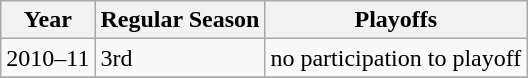<table class="wikitable">
<tr>
<th>Year</th>
<th>Regular Season</th>
<th>Playoffs</th>
</tr>
<tr>
<td>2010–11</td>
<td>3rd</td>
<td>no participation to playoff</td>
</tr>
<tr>
</tr>
</table>
